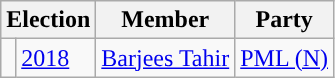<table class="wikitable">
<tr>
<th colspan="2">Election</th>
<th>Member</th>
<th>Party</th>
</tr>
<tr>
<td style="background-color: "></td>
<td><a href='#'>2018</a></td>
<td><a href='#'>Barjees Tahir</a></td>
<td><a href='#'>PML (N)</a></td>
</tr>
</table>
